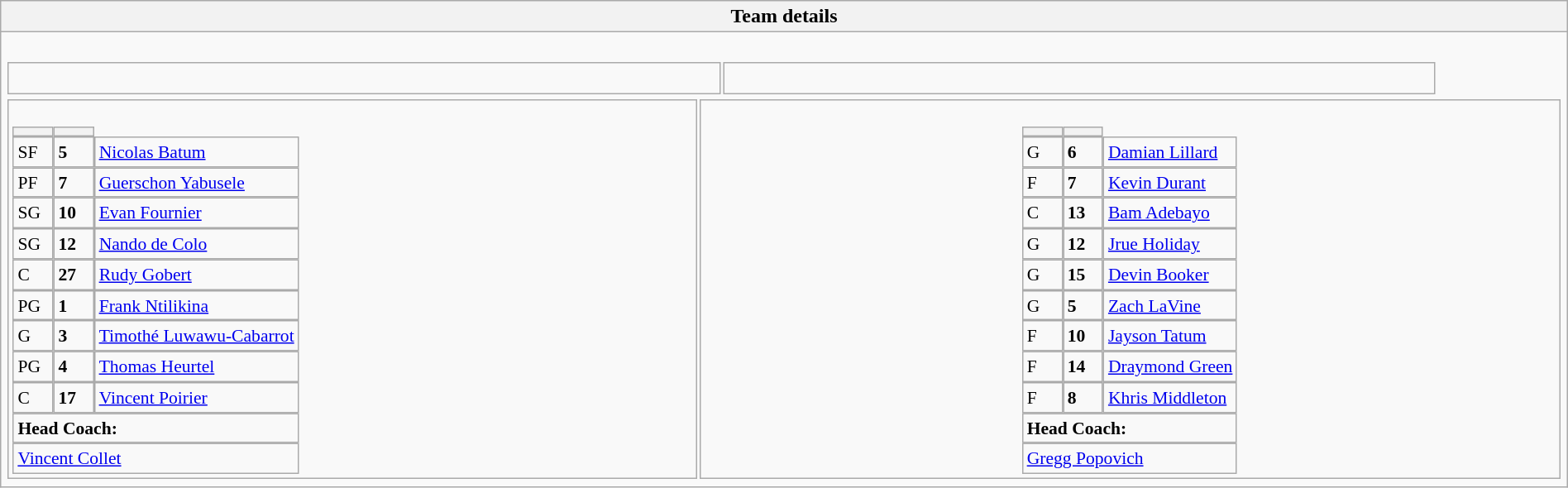<table style="width:100%" class="wikitable collapsible collapsed">
<tr>
<th>Team details</th>
</tr>
<tr>
<td><br><table width=92% |>
<tr>
<td><br></td>
<td><br></td>
</tr>
</table>
<table style="width:100%">
<tr>
<td style="vertical-align:top;width:40%"><br><table style="font-size:90%" cellspacing="0" cellpadding="0">
<tr>
<th width="25"></th>
<th width="25"></th>
</tr>
<tr>
<td>SF</td>
<td><strong>5</strong></td>
<td><a href='#'>Nicolas Batum</a></td>
</tr>
<tr>
<td>PF</td>
<td><strong>7</strong></td>
<td><a href='#'>Guerschon Yabusele</a></td>
</tr>
<tr>
<td>SG</td>
<td><strong>10</strong></td>
<td><a href='#'>Evan Fournier</a></td>
</tr>
<tr>
<td>SG</td>
<td><strong>12</strong></td>
<td><a href='#'>Nando de Colo</a></td>
</tr>
<tr>
<td>C</td>
<td><strong>27</strong></td>
<td><a href='#'>Rudy Gobert</a><br></td>
</tr>
<tr>
<td>PG</td>
<td><strong>1</strong></td>
<td><a href='#'>Frank Ntilikina</a></td>
</tr>
<tr>
<td>G</td>
<td><strong>3</strong></td>
<td><a href='#'>Timothé Luwawu-Cabarrot</a></td>
</tr>
<tr>
<td>PG</td>
<td><strong>4</strong></td>
<td><a href='#'>Thomas Heurtel</a></td>
</tr>
<tr>
<td>C</td>
<td><strong>17</strong></td>
<td><a href='#'>Vincent Poirier</a></td>
</tr>
<tr>
</tr>
<tr>
<td colspan=3><strong>Head Coach:</strong></td>
</tr>
<tr>
<td colspan=4> <a href='#'>Vincent Collet</a></td>
</tr>
</table>
</td>
<td valign="top" width="50%"><br><table cellspacing="0" cellpadding="0" style="font-size:90%;margin:auto">
<tr>
<th width="25"></th>
<th width="25"></th>
</tr>
<tr>
<td>G</td>
<td><strong>6</strong></td>
<td><a href='#'>Damian Lillard</a></td>
</tr>
<tr>
<td>F</td>
<td><strong>7</strong></td>
<td><a href='#'>Kevin Durant</a></td>
</tr>
<tr>
<td>C</td>
<td><strong>13</strong></td>
<td><a href='#'>Bam Adebayo</a></td>
</tr>
<tr>
<td>G</td>
<td><strong>12</strong></td>
<td><a href='#'>Jrue Holiday</a></td>
</tr>
<tr>
<td>G</td>
<td><strong>15</strong></td>
<td><a href='#'>Devin Booker</a><br></td>
</tr>
<tr>
<td>G</td>
<td><strong>5</strong></td>
<td><a href='#'>Zach LaVine</a></td>
</tr>
<tr>
<td>F</td>
<td><strong>10</strong></td>
<td><a href='#'>Jayson Tatum</a></td>
</tr>
<tr>
<td>F</td>
<td><strong>14</strong></td>
<td><a href='#'>Draymond Green</a></td>
</tr>
<tr>
<td>F</td>
<td><strong>8</strong></td>
<td><a href='#'>Khris Middleton</a></td>
</tr>
<tr>
</tr>
<tr>
<td colspan=3><strong>Head Coach:</strong></td>
</tr>
<tr>
<td colspan=4> <a href='#'>Gregg Popovich</a></td>
</tr>
</table>
</td>
</tr>
</table>
</td>
</tr>
</table>
